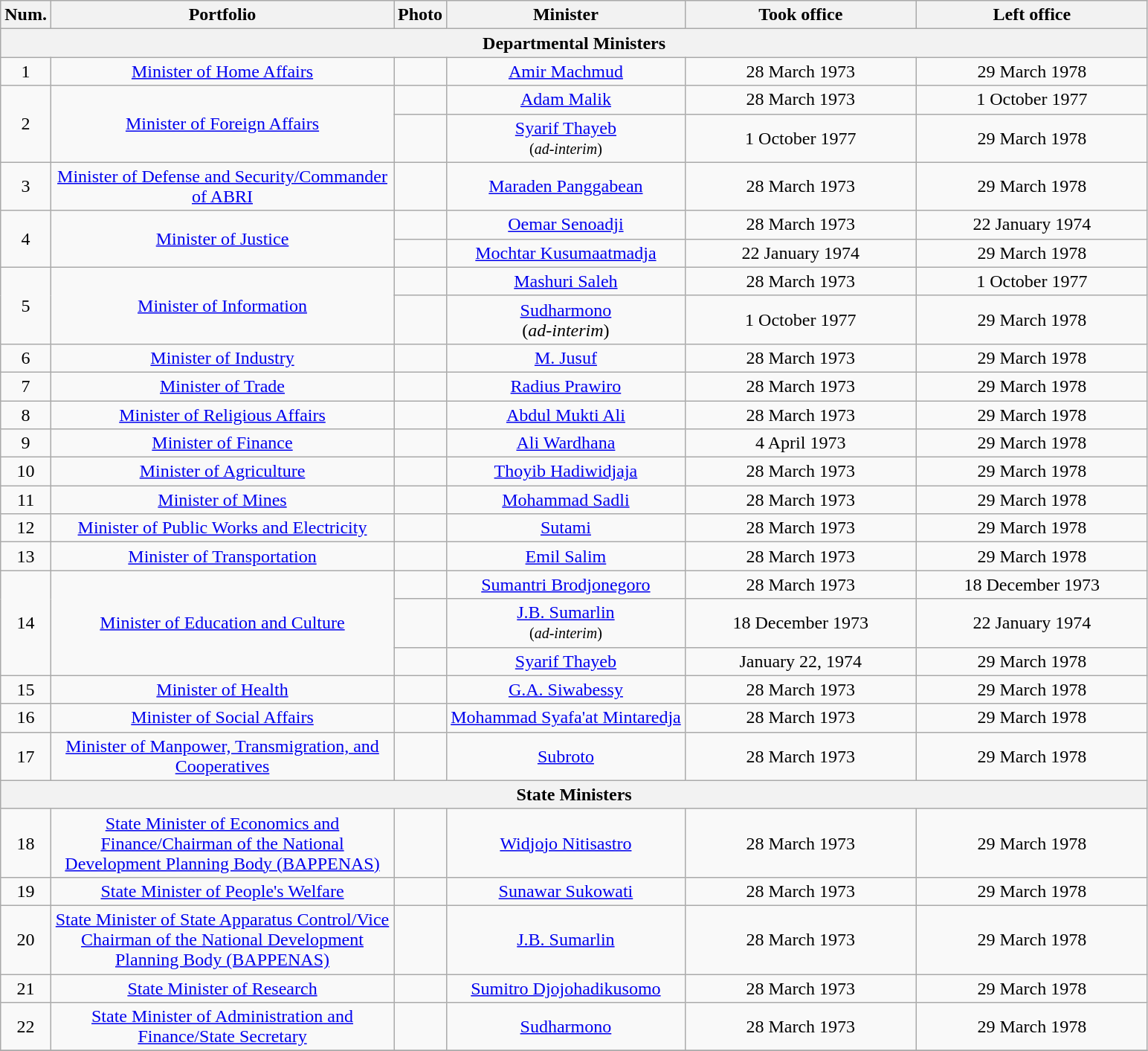<table class="wikitable">
<tr>
<th width=25>Num.</th>
<th width=300>Portfolio</th>
<th>Photo</th>
<th>Minister</th>
<th width=200>Took office</th>
<th width=200>Left office</th>
</tr>
<tr>
<th colspan="6">Departmental Ministers</th>
</tr>
<tr>
<td align="center">1</td>
<td align="center"><a href='#'>Minister of Home Affairs</a></td>
<td align="center"></td>
<td align="center"><a href='#'>Amir Machmud</a></td>
<td align="center">28 March 1973</td>
<td align="center">29 March 1978</td>
</tr>
<tr>
<td align="center" rowspan=2>2</td>
<td align="center" rowspan=2><a href='#'>Minister of Foreign Affairs</a></td>
<td align="center"></td>
<td align="center"><a href='#'>Adam Malik</a></td>
<td align="center">28 March 1973</td>
<td align="center">1 October 1977</td>
</tr>
<tr>
<td align="center"></td>
<td align="center"><a href='#'>Syarif Thayeb</a><br><small>(<em>ad-interim</em>)</small></td>
<td align="center">1 October 1977</td>
<td align="center">29 March 1978</td>
</tr>
<tr>
<td align="center">3</td>
<td align="center"><a href='#'>Minister of Defense and Security/Commander of ABRI</a></td>
<td align="center"></td>
<td align="center"><a href='#'>Maraden Panggabean</a></td>
<td align="center">28 March 1973</td>
<td align="center">29 March 1978</td>
</tr>
<tr>
<td align="center" rowspan=2>4</td>
<td align="center" rowspan=2><a href='#'>Minister of Justice</a></td>
<td align="center"></td>
<td align="center"><a href='#'>Oemar Senoadji</a></td>
<td align="center">28 March 1973</td>
<td align="center">22 January 1974</td>
</tr>
<tr>
<td align="center"></td>
<td align="center"><a href='#'>Mochtar Kusumaatmadja</a></td>
<td align="center">22 January 1974</td>
<td align="center">29 March 1978</td>
</tr>
<tr>
<td align="center" rowspan=2>5</td>
<td align="center" rowspan=2><a href='#'>Minister of Information</a></td>
<td align="center"></td>
<td align="center"><a href='#'>Mashuri Saleh</a></td>
<td align="center">28 March 1973</td>
<td align="center">1 October 1977</td>
</tr>
<tr>
<td align="center"></td>
<td align="center"><a href='#'>Sudharmono</a><br>(<em>ad-interim</em>)</td>
<td align="center">1 October 1977</td>
<td align="center">29 March 1978</td>
</tr>
<tr>
<td align="center">6</td>
<td align="center"><a href='#'>Minister of Industry</a></td>
<td align="center"></td>
<td align="center"><a href='#'>M. Jusuf</a></td>
<td align="center">28 March 1973</td>
<td align="center">29 March 1978</td>
</tr>
<tr>
<td align="center">7</td>
<td align="center"><a href='#'>Minister of Trade</a></td>
<td align="center"></td>
<td align="center"><a href='#'>Radius Prawiro</a></td>
<td align="center">28 March 1973</td>
<td align="center">29 March 1978</td>
</tr>
<tr>
<td align="center">8</td>
<td align="center"><a href='#'>Minister of Religious Affairs</a></td>
<td align="center"></td>
<td align="center"><a href='#'>Abdul Mukti Ali</a></td>
<td align="center">28 March 1973</td>
<td align="center">29 March 1978</td>
</tr>
<tr>
<td align="center">9</td>
<td align="center"><a href='#'>Minister of Finance</a></td>
<td align="center"></td>
<td align="center"><a href='#'>Ali Wardhana</a></td>
<td align="center">4 April 1973</td>
<td align="center">29 March 1978</td>
</tr>
<tr>
<td align="center">10</td>
<td align="center"><a href='#'>Minister of Agriculture</a></td>
<td align="center"></td>
<td align="center"><a href='#'>Thoyib Hadiwidjaja</a></td>
<td align="center">28 March 1973</td>
<td align="center">29 March 1978</td>
</tr>
<tr>
<td align="center">11</td>
<td align="center"><a href='#'>Minister of Mines</a></td>
<td align="center"></td>
<td align="center"><a href='#'>Mohammad Sadli</a></td>
<td align="center">28 March 1973</td>
<td align="center">29 March 1978</td>
</tr>
<tr>
<td align="center">12</td>
<td align="center"><a href='#'>Minister of Public Works and Electricity</a></td>
<td align="center"></td>
<td align="center"><a href='#'>Sutami</a></td>
<td align="center">28 March 1973</td>
<td align="center">29 March 1978</td>
</tr>
<tr>
<td align="center">13</td>
<td align="center"><a href='#'>Minister of Transportation</a></td>
<td align="center"></td>
<td align="center"><a href='#'>Emil Salim</a></td>
<td align="center">28 March 1973</td>
<td align="center">29 March 1978</td>
</tr>
<tr>
<td align="center" rowspan=3>14</td>
<td align="center" rowspan=3><a href='#'>Minister of Education and Culture</a></td>
<td align="center"></td>
<td align="center"><a href='#'>Sumantri Brodjonegoro</a></td>
<td align="center">28 March 1973</td>
<td align="center">18 December 1973</td>
</tr>
<tr>
<td align="center"></td>
<td align="center"><a href='#'>J.B. Sumarlin</a><br><small>(<em>ad-interim</em>)</small></td>
<td align="center">18 December 1973</td>
<td align="center">22 January 1974</td>
</tr>
<tr>
<td align="center"></td>
<td align="center"><a href='#'>Syarif Thayeb</a></td>
<td align="center">January 22, 1974</td>
<td align="center">29 March 1978</td>
</tr>
<tr>
<td align="center">15</td>
<td align="center"><a href='#'>Minister of Health</a></td>
<td align="center"></td>
<td align="center"><a href='#'>G.A. Siwabessy</a></td>
<td align="center">28 March 1973</td>
<td align="center">29 March 1978</td>
</tr>
<tr>
<td align="center">16</td>
<td align="center"><a href='#'>Minister of Social Affairs</a></td>
<td align="center"></td>
<td align="center"><a href='#'>Mohammad Syafa'at Mintaredja</a></td>
<td align="center">28 March 1973</td>
<td align="center">29 March 1978</td>
</tr>
<tr>
<td align="center">17</td>
<td align="center"><a href='#'>Minister of Manpower, Transmigration, and Cooperatives</a></td>
<td align="center"></td>
<td align="center"><a href='#'>Subroto</a></td>
<td align="center">28 March 1973</td>
<td align="center">29 March 1978</td>
</tr>
<tr>
<th colspan="6">State Ministers</th>
</tr>
<tr>
<td align="center">18</td>
<td align="center"><a href='#'>State Minister of Economics and Finance/Chairman of the National Development Planning Body (BAPPENAS)</a></td>
<td align="center"></td>
<td align="center"><a href='#'>Widjojo Nitisastro</a></td>
<td align="center">28 March 1973</td>
<td align="center">29 March 1978</td>
</tr>
<tr>
<td align="center">19</td>
<td align="center"><a href='#'>State Minister of People's Welfare</a></td>
<td align="center"></td>
<td align="center"><a href='#'>Sunawar Sukowati</a></td>
<td align="center">28 March 1973</td>
<td align="center">29 March 1978</td>
</tr>
<tr>
<td align="center">20</td>
<td align="center"><a href='#'>State Minister of State Apparatus Control/Vice Chairman of the National Development Planning Body (BAPPENAS)</a></td>
<td align="center"></td>
<td align="center"><a href='#'>J.B. Sumarlin</a></td>
<td align="center">28 March 1973</td>
<td align="center">29 March 1978</td>
</tr>
<tr>
<td align="center">21</td>
<td align="center"><a href='#'>State Minister of Research</a></td>
<td align="center"></td>
<td align="center"><a href='#'>Sumitro Djojohadikusomo</a></td>
<td align="center">28 March 1973</td>
<td align="center">29 March 1978</td>
</tr>
<tr>
<td align="center">22</td>
<td align="center"><a href='#'>State Minister of Administration and Finance/State Secretary</a></td>
<td align="center"></td>
<td align="center"><a href='#'>Sudharmono</a></td>
<td align="center">28 March 1973</td>
<td align="center">29 March 1978</td>
</tr>
<tr>
</tr>
</table>
